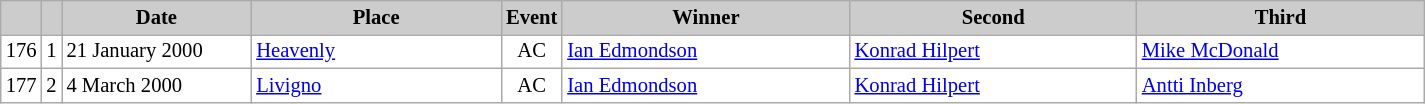<table class="wikitable plainrowheaders" style="background:#fff; font-size:86%; line-height:16px; border:grey solid 1px; border-collapse:collapse;">
<tr style="background:#ccc; text-align:center;">
<th scope="col" style="background:#ccc; width=20 px;"></th>
<th scope="col" style="background:#ccc; width=30 px;"></th>
<th scope="col" style="background:#ccc; width:120px;">Date</th>
<th scope="col" style="background:#ccc; width:160px;">Place</th>
<th scope="col" style="background:#ccc; width:15px;">Event</th>
<th scope="col" style="background:#ccc; width:185px;">Winner</th>
<th scope="col" style="background:#ccc; width:185px;">Second</th>
<th scope="col" style="background:#ccc; width:185px;">Third</th>
</tr>
<tr>
<td align=center>176</td>
<td align=center>1</td>
<td>21 January 2000</td>
<td> <a href='#'>Heavenly</a></td>
<td align=center>AC</td>
<td> <a href='#'>Ian Edmondson</a></td>
<td> <a href='#'>Konrad Hilpert</a></td>
<td> <a href='#'>Mike McDonald</a></td>
</tr>
<tr>
<td align=center>177</td>
<td align=center>2</td>
<td>4 March 2000</td>
<td> <a href='#'>Livigno</a></td>
<td align=center>AC</td>
<td> <a href='#'>Ian Edmondson</a></td>
<td> <a href='#'>Konrad Hilpert</a></td>
<td> <a href='#'>Antti Inberg</a></td>
</tr>
</table>
